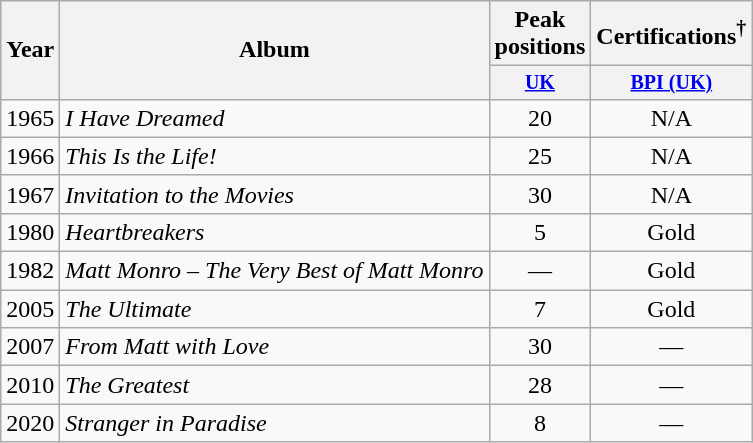<table class="wikitable" style="text-align:center;">
<tr>
<th rowspan="2">Year</th>
<th rowspan="2">Album</th>
<th colspan="1">Peak positions</th>
<th colspan="1">Certifications<sup>†</sup></th>
</tr>
<tr style="font-size:smaller;">
<th width="50"><a href='#'>UK</a><br></th>
<th width="50"><a href='#'>BPI (UK)</a></th>
</tr>
<tr>
<td>1965</td>
<td align="left"><em>I Have Dreamed</em></td>
<td>20</td>
<td>N/A</td>
</tr>
<tr>
<td>1966</td>
<td align="left"><em>This Is the Life!</em></td>
<td>25</td>
<td>N/A</td>
</tr>
<tr>
<td>1967</td>
<td align="left"><em>Invitation to the Movies</em></td>
<td>30</td>
<td>N/A</td>
</tr>
<tr>
<td>1980</td>
<td align="left"><em>Heartbreakers</em></td>
<td>5</td>
<td>Gold</td>
</tr>
<tr>
<td>1982</td>
<td align="left"><em>Matt Monro – The Very Best of Matt Monro</em></td>
<td>—</td>
<td>Gold</td>
</tr>
<tr>
<td>2005</td>
<td align="left"><em>The Ultimate</em></td>
<td>7</td>
<td>Gold</td>
</tr>
<tr>
<td>2007</td>
<td align="left"><em>From Matt with Love</em></td>
<td>30</td>
<td>—</td>
</tr>
<tr>
<td>2010</td>
<td align="left"><em>The Greatest</em></td>
<td>28</td>
<td>—</td>
</tr>
<tr>
<td>2020</td>
<td align="left"><em>Stranger in Paradise</em></td>
<td>8</td>
<td>—</td>
</tr>
</table>
